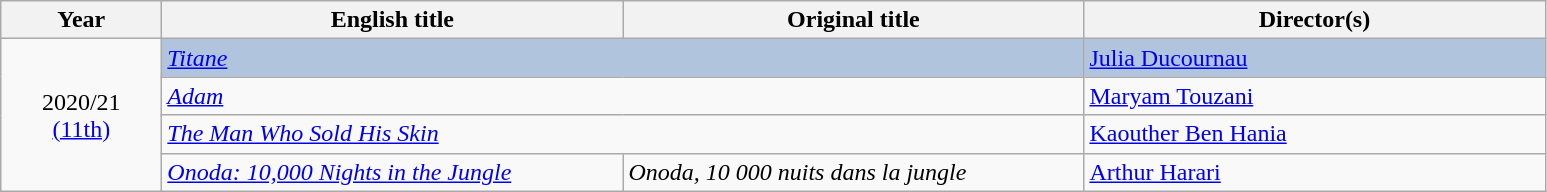<table class="wikitable">
<tr>
<th width="100"><strong>Year</strong></th>
<th width="300"><strong>English title</strong></th>
<th width="300"><strong>Original title</strong></th>
<th width="300"><strong>Director(s)</strong></th>
</tr>
<tr>
<td rowspan="4" style="text-align:center;">2020/21<br><a href='#'>(11th)</a></td>
<td style="background:#B0C4DE;" colspan="2"><em><a href='#'>Titane</a></em></td>
<td style="background:#B0C4DE;"><a href='#'>Julia Ducournau</a></td>
</tr>
<tr>
<td colspan="2"><em><a href='#'>Adam</a></em></td>
<td><a href='#'>Maryam Touzani</a></td>
</tr>
<tr>
<td colspan="2"><em><a href='#'>The Man Who Sold His Skin</a></em></td>
<td><a href='#'>Kaouther Ben Hania</a></td>
</tr>
<tr>
<td><em><a href='#'>Onoda: 10,000 Nights in the Jungle</a></em></td>
<td><em>Onoda, 10 000 nuits dans la jungle</em></td>
<td><a href='#'>Arthur Harari</a></td>
</tr>
</table>
